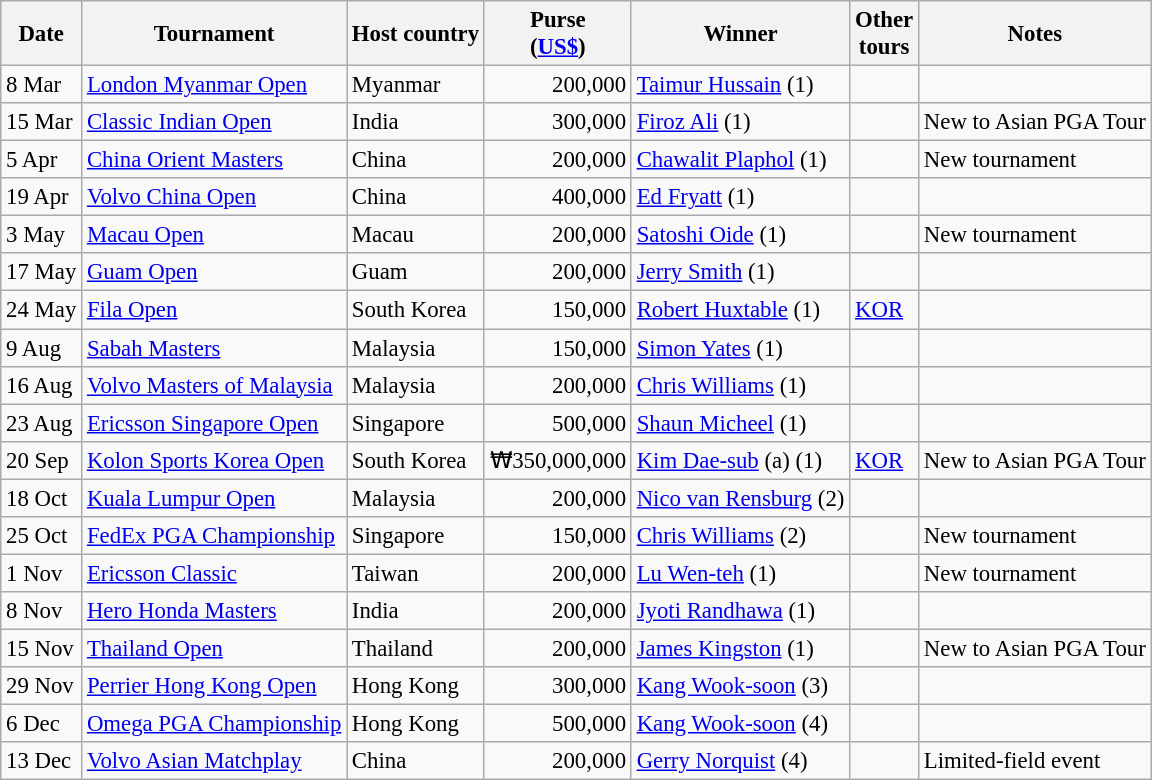<table class="wikitable" style="font-size:95%">
<tr>
<th>Date</th>
<th>Tournament</th>
<th>Host country</th>
<th>Purse<br>(<a href='#'>US$</a>)</th>
<th>Winner</th>
<th>Other<br>tours</th>
<th>Notes</th>
</tr>
<tr>
<td>8 Mar</td>
<td><a href='#'>London Myanmar Open</a></td>
<td>Myanmar</td>
<td align=right>200,000</td>
<td> <a href='#'>Taimur Hussain</a> (1)</td>
<td></td>
<td></td>
</tr>
<tr>
<td>15 Mar</td>
<td><a href='#'>Classic Indian Open</a></td>
<td>India</td>
<td align=right>300,000</td>
<td> <a href='#'>Firoz Ali</a> (1)</td>
<td></td>
<td>New to Asian PGA Tour</td>
</tr>
<tr>
<td>5 Apr</td>
<td><a href='#'>China Orient Masters</a></td>
<td>China</td>
<td align=right>200,000</td>
<td> <a href='#'>Chawalit Plaphol</a> (1)</td>
<td></td>
<td>New tournament</td>
</tr>
<tr>
<td>19 Apr</td>
<td><a href='#'>Volvo China Open</a></td>
<td>China</td>
<td align=right>400,000</td>
<td> <a href='#'>Ed Fryatt</a> (1)</td>
<td></td>
<td></td>
</tr>
<tr>
<td>3 May</td>
<td><a href='#'>Macau Open</a></td>
<td>Macau</td>
<td align=right>200,000</td>
<td> <a href='#'>Satoshi Oide</a> (1)</td>
<td></td>
<td>New tournament</td>
</tr>
<tr>
<td>17 May</td>
<td><a href='#'>Guam Open</a></td>
<td>Guam</td>
<td align=right>200,000</td>
<td> <a href='#'>Jerry Smith</a> (1)</td>
<td></td>
<td></td>
</tr>
<tr>
<td>24 May</td>
<td><a href='#'>Fila Open</a></td>
<td>South Korea</td>
<td align=right>150,000</td>
<td> <a href='#'>Robert Huxtable</a> (1)</td>
<td><a href='#'>KOR</a></td>
<td></td>
</tr>
<tr>
<td>9 Aug</td>
<td><a href='#'>Sabah Masters</a></td>
<td>Malaysia</td>
<td align=right>150,000</td>
<td> <a href='#'>Simon Yates</a> (1)</td>
<td></td>
<td></td>
</tr>
<tr>
<td>16 Aug</td>
<td><a href='#'>Volvo Masters of Malaysia</a></td>
<td>Malaysia</td>
<td align=right>200,000</td>
<td> <a href='#'>Chris Williams</a> (1)</td>
<td></td>
<td></td>
</tr>
<tr>
<td>23 Aug</td>
<td><a href='#'>Ericsson Singapore Open</a></td>
<td>Singapore</td>
<td align=right>500,000</td>
<td> <a href='#'>Shaun Micheel</a> (1)</td>
<td></td>
<td></td>
</tr>
<tr>
<td>20 Sep</td>
<td><a href='#'>Kolon Sports Korea Open</a></td>
<td>South Korea</td>
<td align=right>₩350,000,000</td>
<td> <a href='#'>Kim Dae-sub</a> (a) (1)</td>
<td><a href='#'>KOR</a></td>
<td>New to Asian PGA Tour</td>
</tr>
<tr>
<td>18 Oct</td>
<td><a href='#'>Kuala Lumpur Open</a></td>
<td>Malaysia</td>
<td align=right>200,000</td>
<td> <a href='#'>Nico van Rensburg</a> (2)</td>
<td></td>
<td></td>
</tr>
<tr>
<td>25 Oct</td>
<td><a href='#'>FedEx PGA Championship</a></td>
<td>Singapore</td>
<td align=right>150,000</td>
<td> <a href='#'>Chris Williams</a> (2)</td>
<td></td>
<td>New tournament</td>
</tr>
<tr>
<td>1 Nov</td>
<td><a href='#'>Ericsson Classic</a></td>
<td>Taiwan</td>
<td align=right>200,000</td>
<td> <a href='#'>Lu Wen-teh</a> (1)</td>
<td></td>
<td>New tournament</td>
</tr>
<tr>
<td>8 Nov</td>
<td><a href='#'>Hero Honda Masters</a></td>
<td>India</td>
<td align=right>200,000</td>
<td> <a href='#'>Jyoti Randhawa</a> (1)</td>
<td></td>
<td></td>
</tr>
<tr>
<td>15 Nov</td>
<td><a href='#'>Thailand Open</a></td>
<td>Thailand</td>
<td align=right>200,000</td>
<td> <a href='#'>James Kingston</a> (1)</td>
<td></td>
<td>New to Asian PGA Tour</td>
</tr>
<tr>
<td>29 Nov</td>
<td><a href='#'>Perrier Hong Kong Open</a></td>
<td>Hong Kong</td>
<td align=right>300,000</td>
<td> <a href='#'>Kang Wook-soon</a> (3)</td>
<td></td>
<td></td>
</tr>
<tr>
<td>6 Dec</td>
<td><a href='#'>Omega PGA Championship</a></td>
<td>Hong Kong</td>
<td align=right>500,000</td>
<td> <a href='#'>Kang Wook-soon</a> (4)</td>
<td></td>
<td></td>
</tr>
<tr>
<td>13 Dec</td>
<td><a href='#'>Volvo Asian Matchplay</a></td>
<td>China</td>
<td align=right>200,000</td>
<td> <a href='#'>Gerry Norquist</a> (4)</td>
<td></td>
<td>Limited-field event</td>
</tr>
</table>
